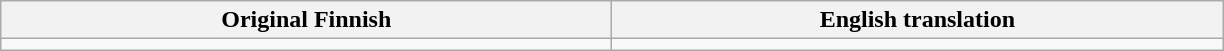<table class="wikitable">
<tr>
<th scope="col" width="400px">Original Finnish</th>
<th scope="col" width="400px">English translation</th>
</tr>
<tr>
<td></td>
<td></td>
</tr>
</table>
